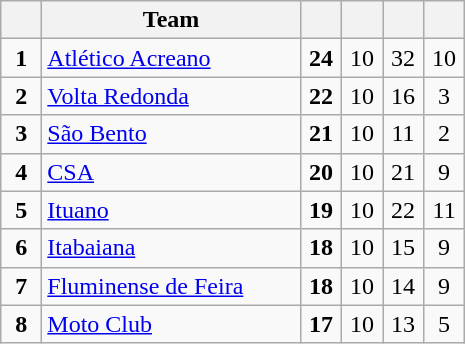<table class="wikitable" style="text-align: center;">
<tr>
<th width=20></th>
<th width=165>Team</th>
<th width=20></th>
<th width=20></th>
<th width=20></th>
<th width=20></th>
</tr>
<tr>
<td><strong>1</strong></td>
<td align=left> <a href='#'>Atlético Acreano</a></td>
<td><strong>24</strong></td>
<td>10</td>
<td>32</td>
<td>10</td>
</tr>
<tr>
<td><strong>2</strong></td>
<td align=left> <a href='#'>Volta Redonda</a></td>
<td><strong>22</strong></td>
<td>10</td>
<td>16</td>
<td>3</td>
</tr>
<tr>
<td><strong>3</strong></td>
<td align=left> <a href='#'>São Bento</a></td>
<td><strong>21</strong></td>
<td>10</td>
<td>11</td>
<td>2</td>
</tr>
<tr>
<td><strong>4</strong></td>
<td align=left> <a href='#'>CSA</a></td>
<td><strong>20</strong></td>
<td>10</td>
<td>21</td>
<td>9</td>
</tr>
<tr>
<td><strong>5</strong></td>
<td align=left> <a href='#'>Ituano</a></td>
<td><strong>19</strong></td>
<td>10</td>
<td>22</td>
<td>11</td>
</tr>
<tr>
<td><strong>6</strong></td>
<td align=left> <a href='#'>Itabaiana</a></td>
<td><strong>18</strong></td>
<td>10</td>
<td>15</td>
<td>9</td>
</tr>
<tr>
<td><strong>7</strong></td>
<td align=left> <a href='#'>Fluminense de Feira</a></td>
<td><strong>18</strong></td>
<td>10</td>
<td>14</td>
<td>9</td>
</tr>
<tr>
<td><strong>8</strong></td>
<td align=left> <a href='#'>Moto Club</a></td>
<td><strong>17</strong></td>
<td>10</td>
<td>13</td>
<td>5</td>
</tr>
</table>
